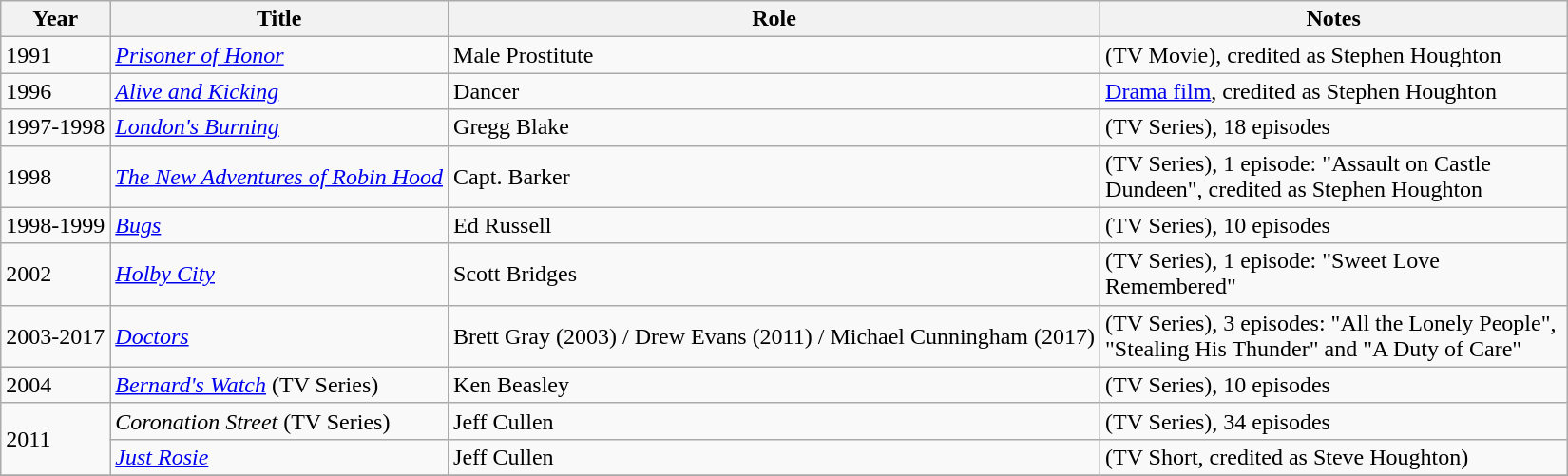<table class="wikitable sortable">
<tr>
<th>Year</th>
<th>Title</th>
<th>Role</th>
<th class="unsortable" style="width:20em;">Notes</th>
</tr>
<tr>
<td>1991</td>
<td><em><a href='#'>Prisoner of Honor</a></em></td>
<td>Male Prostitute</td>
<td>(TV Movie), credited as Stephen Houghton</td>
</tr>
<tr>
<td>1996</td>
<td><em><a href='#'>Alive and Kicking</a></em></td>
<td>Dancer</td>
<td><a href='#'>Drama film</a>, credited as Stephen Houghton</td>
</tr>
<tr>
<td>1997-1998</td>
<td><em><a href='#'>London's Burning</a></em></td>
<td>Gregg Blake</td>
<td>(TV Series), 18 episodes</td>
</tr>
<tr>
<td>1998</td>
<td><em><a href='#'>The New Adventures of Robin Hood</a></em></td>
<td>Capt. Barker</td>
<td>(TV Series), 1 episode: "Assault on Castle Dundeen", credited as Stephen Houghton</td>
</tr>
<tr>
<td>1998-1999</td>
<td><em><a href='#'>Bugs</a></em></td>
<td>Ed Russell</td>
<td>(TV Series), 10 episodes</td>
</tr>
<tr>
<td>2002</td>
<td><em><a href='#'>Holby City</a></em></td>
<td>Scott Bridges</td>
<td>(TV Series), 1 episode: "Sweet Love Remembered"</td>
</tr>
<tr>
<td>2003-2017</td>
<td><em><a href='#'>Doctors</a></em></td>
<td>Brett Gray (2003) / Drew Evans (2011) / Michael Cunningham (2017)</td>
<td>(TV Series), 3 episodes: "All the Lonely People", "Stealing His Thunder" and "A Duty of Care"</td>
</tr>
<tr>
<td>2004</td>
<td><em><a href='#'>Bernard's Watch</a></em> (TV Series)</td>
<td>Ken Beasley</td>
<td>(TV Series), 10 episodes</td>
</tr>
<tr>
<td rowspan="2">2011</td>
<td><em>Coronation Street</em> (TV Series)</td>
<td>Jeff Cullen</td>
<td>(TV Series), 34 episodes</td>
</tr>
<tr>
<td><em><a href='#'>Just Rosie</a></em></td>
<td>Jeff Cullen</td>
<td>(TV Short, credited as Steve Houghton)</td>
</tr>
<tr>
</tr>
</table>
